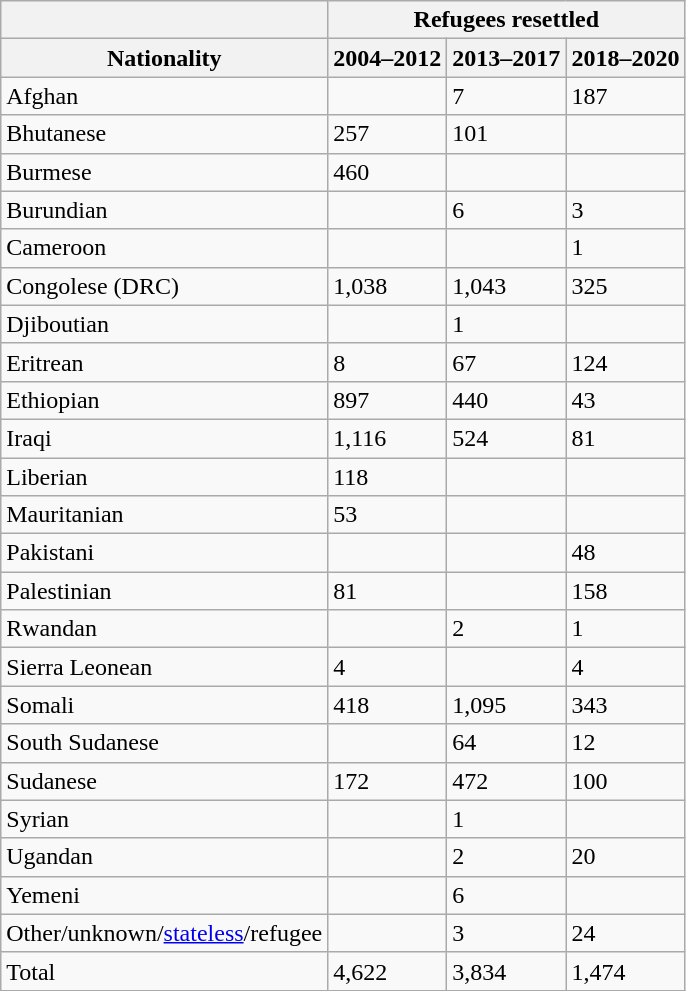<table class="wikitable floatright">
<tr>
<th></th>
<th colspan="3">Refugees resettled</th>
</tr>
<tr>
<th scope=col>Nationality</th>
<th scope=col>2004–2012</th>
<th scope=col>2013–2017</th>
<th scope=col>2018–2020</th>
</tr>
<tr>
<td>Afghan</td>
<td></td>
<td>7</td>
<td>187</td>
</tr>
<tr>
<td>Bhutanese</td>
<td>257</td>
<td>101</td>
<td></td>
</tr>
<tr>
<td>Burmese</td>
<td>460</td>
<td></td>
<td></td>
</tr>
<tr>
<td>Burundian</td>
<td></td>
<td>6</td>
<td>3</td>
</tr>
<tr>
<td>Cameroon</td>
<td></td>
<td></td>
<td>1</td>
</tr>
<tr>
<td>Congolese (DRC)</td>
<td>1,038</td>
<td>1,043</td>
<td>325</td>
</tr>
<tr>
<td>Djiboutian</td>
<td></td>
<td>1</td>
<td></td>
</tr>
<tr>
<td>Eritrean</td>
<td>8</td>
<td>67</td>
<td>124</td>
</tr>
<tr>
<td>Ethiopian</td>
<td>897</td>
<td>440</td>
<td>43</td>
</tr>
<tr>
<td>Iraqi</td>
<td>1,116</td>
<td>524</td>
<td>81</td>
</tr>
<tr>
<td>Liberian</td>
<td>118</td>
<td></td>
<td></td>
</tr>
<tr>
<td>Mauritanian</td>
<td>53</td>
<td></td>
<td></td>
</tr>
<tr>
<td>Pakistani</td>
<td></td>
<td></td>
<td>48</td>
</tr>
<tr>
<td>Palestinian</td>
<td>81</td>
<td></td>
<td>158</td>
</tr>
<tr>
<td>Rwandan</td>
<td></td>
<td>2</td>
<td>1</td>
</tr>
<tr>
<td>Sierra Leonean</td>
<td>4</td>
<td></td>
<td>4</td>
</tr>
<tr>
<td>Somali</td>
<td>418</td>
<td>1,095</td>
<td>343</td>
</tr>
<tr>
<td>South Sudanese</td>
<td></td>
<td>64</td>
<td>12</td>
</tr>
<tr>
<td>Sudanese</td>
<td>172</td>
<td>472</td>
<td>100</td>
</tr>
<tr>
<td>Syrian</td>
<td></td>
<td>1</td>
<td></td>
</tr>
<tr>
<td>Ugandan</td>
<td></td>
<td>2</td>
<td>20</td>
</tr>
<tr>
<td>Yemeni</td>
<td></td>
<td>6</td>
<td></td>
</tr>
<tr>
<td>Other/unknown/<a href='#'>stateless</a>/refugee</td>
<td></td>
<td>3</td>
<td>24</td>
</tr>
<tr>
<td>Total</td>
<td>4,622</td>
<td>3,834</td>
<td>1,474</td>
</tr>
</table>
